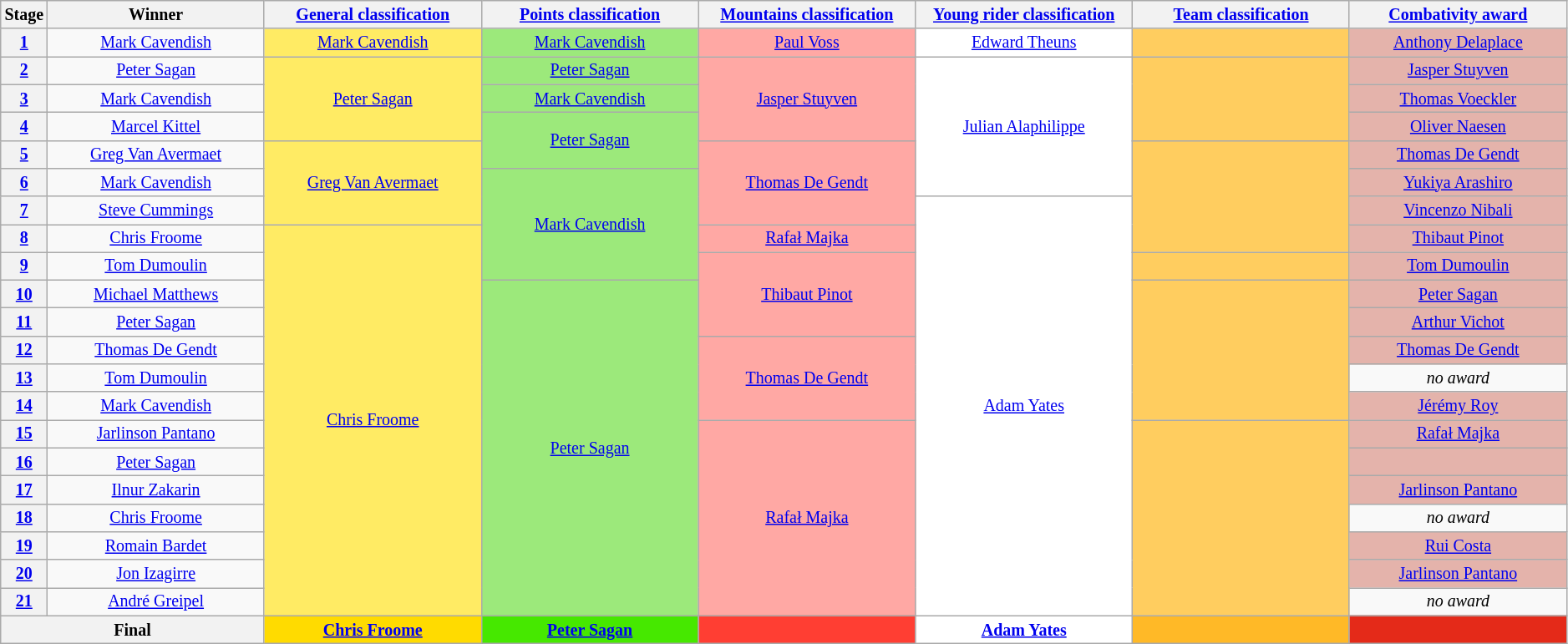<table class="wikitable" style="text-align: center; font-size:smaller;">
<tr>
<th scope="col" style="width:1%;">Stage</th>
<th scope="col" style="width:14%;">Winner</th>
<th scope="col" style="width:14%;"><a href='#'>General classification</a><br></th>
<th scope="col" style="width:14%;"><a href='#'>Points classification</a><br></th>
<th scope="col" style="width:14%;"><a href='#'>Mountains classification</a><br></th>
<th scope="col" style="width:14%;"><a href='#'>Young rider classification</a><br></th>
<th scope="col" style="width:14%;"><a href='#'>Team classification</a><br></th>
<th scope="col" style="width:14%;"><a href='#'>Combativity award</a><br></th>
</tr>
<tr>
<th scope="row"><a href='#'>1</a></th>
<td><a href='#'>Mark Cavendish</a></td>
<td style="background:#FFEB64;"><a href='#'>Mark Cavendish</a></td>
<td style="background:#9CE97B;"><a href='#'>Mark Cavendish</a></td>
<td style="background:#FFA8A4;"><a href='#'>Paul Voss</a></td>
<td style="background:white;"><a href='#'>Edward Theuns</a></td>
<td style="background:#FFCD5F;"></td>
<td style="background:#E4B3AB;"><a href='#'>Anthony Delaplace</a></td>
</tr>
<tr>
<th scope="row"><a href='#'>2</a></th>
<td><a href='#'>Peter Sagan</a></td>
<td style="background:#FFEB64;" rowspan="3"><a href='#'>Peter Sagan</a></td>
<td style="background:#9CE97B;"><a href='#'>Peter Sagan</a></td>
<td style="background:#FFA8A4;" rowspan="3"><a href='#'>Jasper Stuyven</a></td>
<td style="background:white;" rowspan="5"><a href='#'>Julian Alaphilippe</a></td>
<td style="background:#FFCD5F;" rowspan="3"></td>
<td style="background:#E4B3AB;"><a href='#'>Jasper Stuyven</a></td>
</tr>
<tr>
<th scope="row"><a href='#'>3</a></th>
<td><a href='#'>Mark Cavendish</a></td>
<td style="background:#9CE97B;"><a href='#'>Mark Cavendish</a></td>
<td style="background:#E4B3AB;"><a href='#'>Thomas Voeckler</a></td>
</tr>
<tr>
<th scope="row"><a href='#'>4</a></th>
<td><a href='#'>Marcel Kittel</a></td>
<td style="background:#9CE97B;" rowspan="2"><a href='#'>Peter Sagan</a></td>
<td style="background:#E4B3AB;"><a href='#'>Oliver Naesen</a></td>
</tr>
<tr>
<th scope="row"><a href='#'>5</a></th>
<td><a href='#'>Greg Van Avermaet</a></td>
<td style="background:#FFEB64;" rowspan="3"><a href='#'>Greg Van Avermaet</a></td>
<td style="background:#FFA8A4;" rowspan="3"><a href='#'>Thomas De Gendt</a></td>
<td style="background:#FFCD5F;" rowspan="4"></td>
<td style="background:#E4B3AB;"><a href='#'>Thomas De Gendt</a></td>
</tr>
<tr>
<th scope="row"><a href='#'>6</a></th>
<td><a href='#'>Mark Cavendish</a></td>
<td style="background:#9CE97B;" rowspan="4"><a href='#'>Mark Cavendish</a></td>
<td style="background:#E4B3AB;"><a href='#'>Yukiya Arashiro</a></td>
</tr>
<tr>
<th scope="row"><a href='#'>7</a></th>
<td><a href='#'>Steve Cummings</a></td>
<td style="background:white;" rowspan=15><a href='#'>Adam Yates</a></td>
<td style="background:#E4B3AB;"><a href='#'>Vincenzo Nibali</a></td>
</tr>
<tr>
<th scope="row"><a href='#'>8</a></th>
<td><a href='#'>Chris Froome</a></td>
<td style="background:#FFEB64;" rowspan=14><a href='#'>Chris Froome</a></td>
<td style="background:#FFA8A4;"><a href='#'>Rafał Majka</a></td>
<td style="background:#E4B3AB;"><a href='#'>Thibaut Pinot</a></td>
</tr>
<tr>
<th scope="row"><a href='#'>9</a></th>
<td><a href='#'>Tom Dumoulin</a></td>
<td style="background:#FFA8A4;" rowspan=3><a href='#'>Thibaut Pinot</a></td>
<td style="background:#FFCD5F;"></td>
<td style="background:#E4B3AB;"><a href='#'>Tom Dumoulin</a></td>
</tr>
<tr>
<th scope="row"><a href='#'>10</a></th>
<td><a href='#'>Michael Matthews</a></td>
<td rowspan="12" style="background:#9CE97B;"><a href='#'>Peter Sagan</a></td>
<td style="background:#FFCD5F;" rowspan=5></td>
<td style="background:#E4B3AB;"><a href='#'>Peter Sagan</a></td>
</tr>
<tr>
<th scope="row"><a href='#'>11</a></th>
<td><a href='#'>Peter Sagan</a></td>
<td style="background:#E4B3AB;"><a href='#'>Arthur Vichot</a></td>
</tr>
<tr>
<th scope="row"><a href='#'>12</a></th>
<td><a href='#'>Thomas De Gendt</a></td>
<td style="background:#FFA8A4;" rowspan=3><a href='#'>Thomas De Gendt</a></td>
<td style="background:#E4B3AB;"><a href='#'>Thomas De Gendt</a></td>
</tr>
<tr>
<th scope="row"><a href='#'>13</a></th>
<td><a href='#'>Tom Dumoulin</a></td>
<td><em>no award</em></td>
</tr>
<tr>
<th scope="row"><a href='#'>14</a></th>
<td><a href='#'>Mark Cavendish</a></td>
<td style="background:#E4B3AB;"><a href='#'>Jérémy Roy</a></td>
</tr>
<tr>
<th scope="row"><a href='#'>15</a></th>
<td><a href='#'>Jarlinson Pantano</a></td>
<td rowspan="7" style="background:#FFA8A4;"><a href='#'>Rafał Majka</a></td>
<td style="background:#FFCD5F;" rowspan=7></td>
<td style="background:#E4B3AB;"><a href='#'>Rafał Majka</a></td>
</tr>
<tr>
<th scope="row"><a href='#'>16</a></th>
<td><a href='#'>Peter Sagan</a></td>
<td style="background:#E4B3AB;"></td>
</tr>
<tr>
<th scope="row"><a href='#'>17</a></th>
<td><a href='#'>Ilnur Zakarin</a></td>
<td style="background:#E4B3AB;"><a href='#'>Jarlinson Pantano</a></td>
</tr>
<tr>
<th scope="row"><a href='#'>18</a></th>
<td><a href='#'>Chris Froome</a></td>
<td><em>no award</em></td>
</tr>
<tr>
<th scope="row"><a href='#'>19</a></th>
<td><a href='#'>Romain Bardet</a></td>
<td style="background:#E4B3AB;"><a href='#'>Rui Costa</a></td>
</tr>
<tr>
<th scope="row"><a href='#'>20</a></th>
<td><a href='#'>Jon Izagirre</a></td>
<td style="background:#E4B3AB;"><a href='#'>Jarlinson Pantano</a></td>
</tr>
<tr>
<th scope="row"><a href='#'>21</a></th>
<td><a href='#'>André Greipel</a></td>
<td><em>no award</em></td>
</tr>
<tr>
<th colspan="2">Final</th>
<th style="background:#FFDB00;"><a href='#'>Chris Froome</a></th>
<th style="background:#46E800;"><a href='#'>Peter Sagan</a></th>
<th style="background:#FF3E33;"></th>
<th style="background:white;"><a href='#'>Adam Yates</a></th>
<th style="background:#FFB927;"></th>
<th style="background:#E42A19;"></th>
</tr>
</table>
